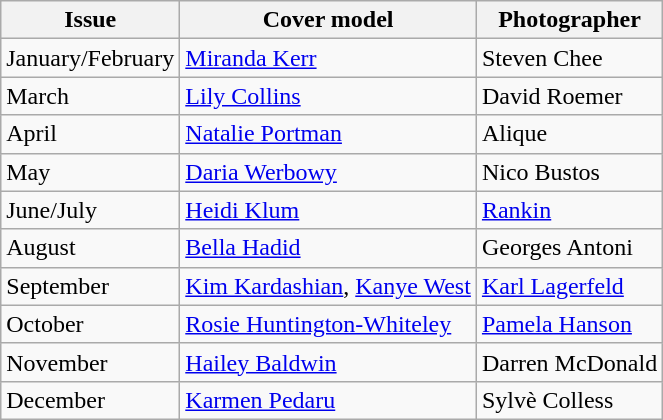<table class="sortable wikitable">
<tr>
<th>Issue</th>
<th>Cover model</th>
<th>Photographer</th>
</tr>
<tr>
<td>January/February</td>
<td><a href='#'>Miranda Kerr</a></td>
<td>Steven Chee</td>
</tr>
<tr>
<td>March</td>
<td><a href='#'>Lily Collins</a></td>
<td>David Roemer</td>
</tr>
<tr>
<td>April</td>
<td><a href='#'>Natalie Portman</a></td>
<td>Alique</td>
</tr>
<tr>
<td>May</td>
<td><a href='#'>Daria Werbowy</a></td>
<td>Nico Bustos</td>
</tr>
<tr>
<td>June/July</td>
<td><a href='#'>Heidi Klum</a></td>
<td><a href='#'>Rankin</a></td>
</tr>
<tr>
<td>August</td>
<td><a href='#'>Bella Hadid</a></td>
<td>Georges Antoni</td>
</tr>
<tr>
<td>September</td>
<td><a href='#'>Kim Kardashian</a>, <a href='#'>Kanye West</a></td>
<td><a href='#'>Karl Lagerfeld</a></td>
</tr>
<tr>
<td>October</td>
<td><a href='#'>Rosie Huntington-Whiteley</a></td>
<td><a href='#'>Pamela Hanson</a></td>
</tr>
<tr>
<td>November</td>
<td><a href='#'>Hailey Baldwin</a></td>
<td>Darren McDonald</td>
</tr>
<tr>
<td>December</td>
<td><a href='#'>Karmen Pedaru</a></td>
<td>Sylvè Colless</td>
</tr>
</table>
